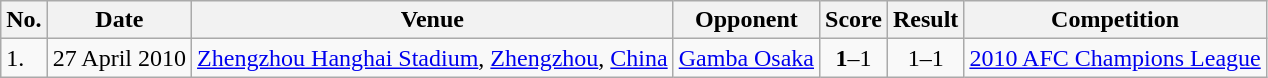<table class="wikitable">
<tr>
<th>No.</th>
<th>Date</th>
<th>Venue</th>
<th>Opponent</th>
<th>Score</th>
<th>Result</th>
<th>Competition</th>
</tr>
<tr>
<td>1.</td>
<td>27 April 2010</td>
<td><a href='#'>Zhengzhou Hanghai Stadium</a>, <a href='#'>Zhengzhou</a>, <a href='#'>China</a></td>
<td> <a href='#'>Gamba Osaka</a></td>
<td align=center><strong>1</strong>–1</td>
<td align=center>1–1</td>
<td><a href='#'>2010 AFC Champions League</a></td>
</tr>
</table>
